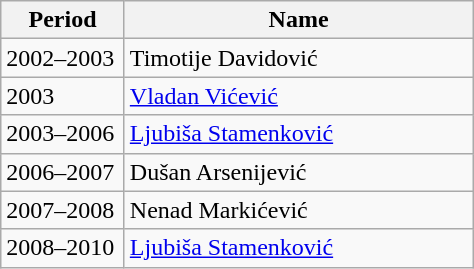<table class="wikitable">
<tr>
<th width="75">Period</th>
<th width="225">Name</th>
</tr>
<tr>
<td>2002–2003</td>
<td> Timotije Davidović</td>
</tr>
<tr>
<td>2003</td>
<td> <a href='#'>Vladan Vićević</a></td>
</tr>
<tr>
<td>2003–2006</td>
<td> <a href='#'>Ljubiša Stamenković</a></td>
</tr>
<tr>
<td>2006–2007</td>
<td> Dušan Arsenijević</td>
</tr>
<tr>
<td>2007–2008</td>
<td> Nenad Markićević</td>
</tr>
<tr>
<td>2008–2010</td>
<td> <a href='#'>Ljubiša Stamenković</a></td>
</tr>
</table>
